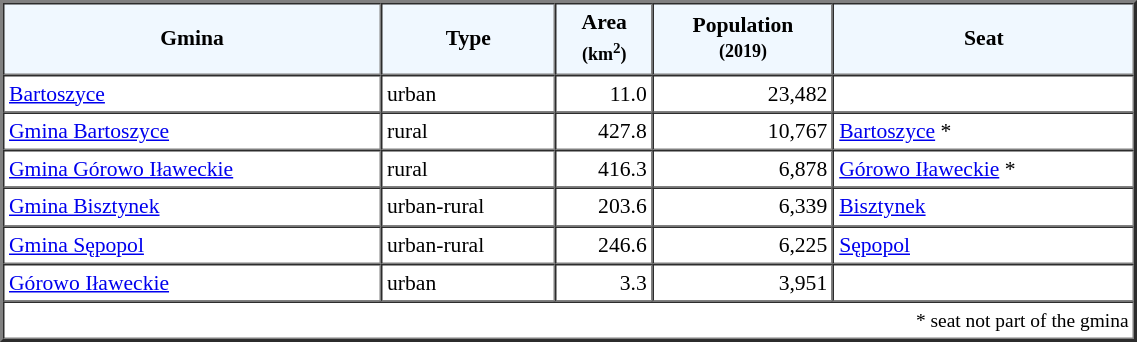<table width="60%" border="2" cellpadding="3" cellspacing="0" style="font-size:90%;line-height:120%;">
<tr bgcolor="F0F8FF">
<td style="text-align:center;"><strong>Gmina</strong></td>
<td style="text-align:center;"><strong>Type</strong></td>
<td style="text-align:center;"><strong>Area<br><small>(km<sup>2</sup>)</small></strong></td>
<td style="text-align:center;"><strong>Population<br><small>(2019)</small></strong></td>
<td style="text-align:center;"><strong>Seat</strong></td>
</tr>
<tr>
<td><a href='#'>Bartoszyce</a></td>
<td>urban</td>
<td style="text-align:right;">11.0</td>
<td style="text-align:right;">23,482</td>
<td> </td>
</tr>
<tr>
<td><a href='#'>Gmina Bartoszyce</a></td>
<td>rural</td>
<td style="text-align:right;">427.8</td>
<td style="text-align:right;">10,767</td>
<td><a href='#'>Bartoszyce</a> *</td>
</tr>
<tr>
<td><a href='#'>Gmina Górowo Iławeckie</a></td>
<td>rural</td>
<td style="text-align:right;">416.3</td>
<td style="text-align:right;">6,878</td>
<td><a href='#'>Górowo Iławeckie</a> *</td>
</tr>
<tr>
<td><a href='#'>Gmina Bisztynek</a></td>
<td>urban-rural</td>
<td style="text-align:right;">203.6</td>
<td style="text-align:right;">6,339</td>
<td><a href='#'>Bisztynek</a></td>
</tr>
<tr>
<td><a href='#'>Gmina Sępopol</a></td>
<td>urban-rural</td>
<td style="text-align:right;">246.6</td>
<td style="text-align:right;">6,225</td>
<td><a href='#'>Sępopol</a></td>
</tr>
<tr>
<td><a href='#'>Górowo Iławeckie</a></td>
<td>urban</td>
<td style="text-align:right;">3.3</td>
<td style="text-align:right;">3,951</td>
<td> </td>
</tr>
<tr>
<td colspan=5 style="text-align:right;font-size:90%">* seat not part of the gmina</td>
</tr>
<tr>
</tr>
</table>
